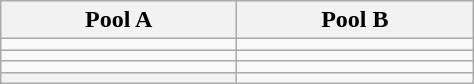<table class="wikitable" style="text-align:left;">
<tr>
<th width=150>Pool A</th>
<th width=150>Pool B</th>
</tr>
<tr>
<td></td>
<td></td>
</tr>
<tr>
<td></td>
<td></td>
</tr>
<tr>
<td></td>
<td></td>
</tr>
<tr>
<th></th>
<td></td>
</tr>
</table>
